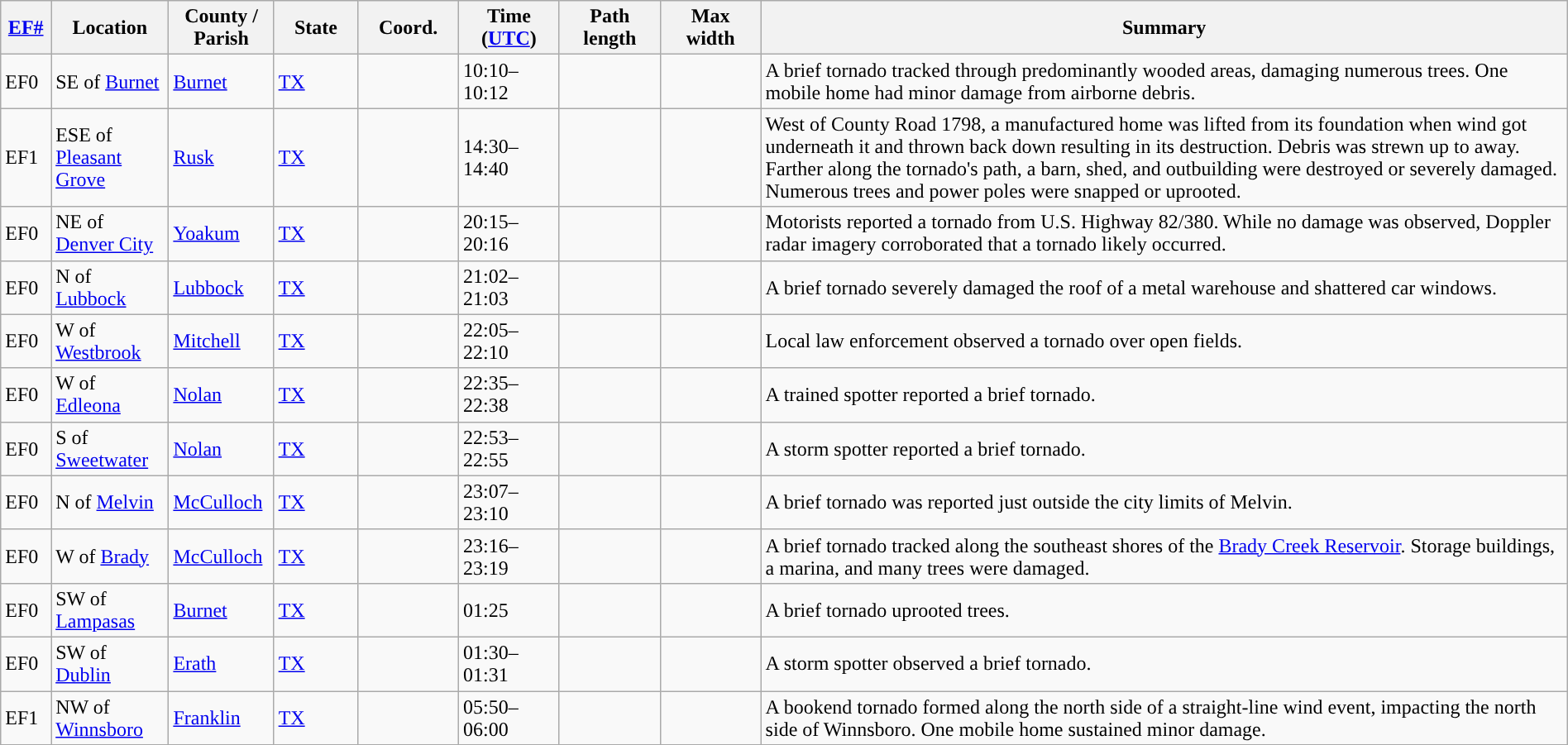<table class="wikitable sortable" style="width:100%;">
<tr>
<th scope="col" width="3%" align="center"><a href='#'>EF#</a></th>
<th scope="col" width="7%" align="center" class="unsortable">Location</th>
<th scope="col" width="6%" align="center" class="unsortable">County / Parish</th>
<th scope="col" width="5%" align="center">State</th>
<th scope="col" width="6%" align="center">Coord.</th>
<th scope="col" width="6%" align="center">Time (<a href='#'>UTC</a>)</th>
<th scope="col" width="6%" align="center">Path length</th>
<th scope="col" width="6%" align="center">Max width</th>
<th scope="col" width="48%" class="unsortable" align="center">Summary</th>
</tr>
<tr>
<td>EF0</td>
<td>SE of <a href='#'>Burnet</a></td>
<td><a href='#'>Burnet</a></td>
<td><a href='#'>TX</a></td>
<td></td>
<td>10:10–10:12</td>
<td></td>
<td></td>
<td>A brief tornado tracked through predominantly wooded areas, damaging numerous trees. One mobile home had minor damage from airborne debris.</td>
</tr>
<tr>
<td>EF1</td>
<td>ESE of <a href='#'>Pleasant Grove</a></td>
<td><a href='#'>Rusk</a></td>
<td><a href='#'>TX</a></td>
<td></td>
<td>14:30–14:40</td>
<td></td>
<td></td>
<td>West of County Road 1798, a manufactured home was lifted from its foundation when wind got underneath it and thrown back down resulting in its destruction. Debris was strewn up to  away. Farther along the tornado's path, a barn, shed, and outbuilding were destroyed or severely damaged. Numerous trees and power poles were snapped or uprooted.</td>
</tr>
<tr>
<td>EF0</td>
<td>NE of <a href='#'>Denver City</a></td>
<td><a href='#'>Yoakum</a></td>
<td><a href='#'>TX</a></td>
<td></td>
<td>20:15–20:16</td>
<td></td>
<td></td>
<td>Motorists reported a tornado from U.S. Highway 82/380. While no damage was observed, Doppler radar imagery corroborated that a tornado likely occurred.</td>
</tr>
<tr>
<td>EF0</td>
<td>N of <a href='#'>Lubbock</a></td>
<td><a href='#'>Lubbock</a></td>
<td><a href='#'>TX</a></td>
<td></td>
<td>21:02–21:03</td>
<td></td>
<td></td>
<td>A brief tornado severely damaged the roof of a metal warehouse and shattered car windows.</td>
</tr>
<tr>
<td>EF0</td>
<td>W of <a href='#'>Westbrook</a></td>
<td><a href='#'>Mitchell</a></td>
<td><a href='#'>TX</a></td>
<td></td>
<td>22:05–22:10</td>
<td></td>
<td></td>
<td>Local law enforcement observed a tornado over open fields.</td>
</tr>
<tr>
<td>EF0</td>
<td>W of <a href='#'>Edleona</a></td>
<td><a href='#'>Nolan</a></td>
<td><a href='#'>TX</a></td>
<td></td>
<td>22:35–22:38</td>
<td></td>
<td></td>
<td>A trained spotter reported a brief tornado.</td>
</tr>
<tr>
<td>EF0</td>
<td>S of <a href='#'>Sweetwater</a></td>
<td><a href='#'>Nolan</a></td>
<td><a href='#'>TX</a></td>
<td></td>
<td>22:53–22:55</td>
<td></td>
<td></td>
<td>A storm spotter reported a brief tornado.</td>
</tr>
<tr>
<td>EF0</td>
<td>N of <a href='#'>Melvin</a></td>
<td><a href='#'>McCulloch</a></td>
<td><a href='#'>TX</a></td>
<td></td>
<td>23:07–23:10</td>
<td></td>
<td></td>
<td>A brief tornado was reported just outside the city limits of Melvin.</td>
</tr>
<tr>
<td>EF0</td>
<td>W of <a href='#'>Brady</a></td>
<td><a href='#'>McCulloch</a></td>
<td><a href='#'>TX</a></td>
<td></td>
<td>23:16–23:19</td>
<td></td>
<td></td>
<td>A brief tornado tracked along the southeast shores of the <a href='#'>Brady Creek Reservoir</a>. Storage buildings, a marina, and many trees were damaged.</td>
</tr>
<tr>
<td>EF0</td>
<td>SW of <a href='#'>Lampasas</a></td>
<td><a href='#'>Burnet</a></td>
<td><a href='#'>TX</a></td>
<td></td>
<td>01:25</td>
<td></td>
<td></td>
<td>A brief tornado uprooted trees.</td>
</tr>
<tr>
<td>EF0</td>
<td>SW of <a href='#'>Dublin</a></td>
<td><a href='#'>Erath</a></td>
<td><a href='#'>TX</a></td>
<td></td>
<td>01:30–01:31</td>
<td></td>
<td></td>
<td>A storm spotter observed a brief tornado.</td>
</tr>
<tr>
<td>EF1</td>
<td>NW of <a href='#'>Winnsboro</a></td>
<td><a href='#'>Franklin</a></td>
<td><a href='#'>TX</a></td>
<td></td>
<td>05:50–06:00</td>
<td></td>
<td></td>
<td>A bookend tornado formed along the north side of a straight-line wind event, impacting the north side of Winnsboro. One mobile home sustained minor damage.</td>
</tr>
<tr>
</tr>
</table>
